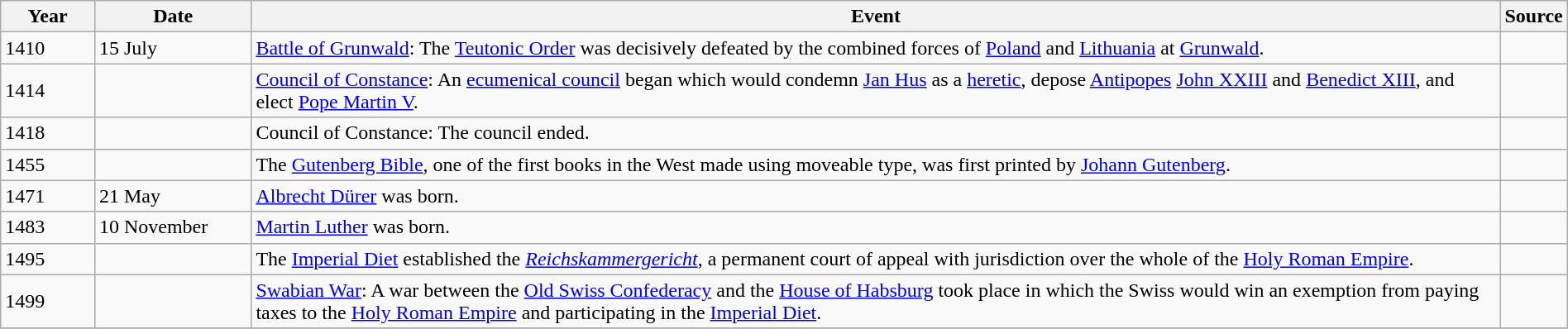<table class="wikitable" width="100%">
<tr>
<th style="width:6%">Year</th>
<th style="width:10%">Date</th>
<th>Event</th>
<th>Source</th>
</tr>
<tr>
<td>1410</td>
<td>15 July</td>
<td><a href='#'>Battle of Grunwald</a>: The <a href='#'>Teutonic Order</a> was decisively defeated by the combined forces of <a href='#'>Poland</a> and <a href='#'>Lithuania</a> at <a href='#'>Grunwald</a>.</td>
<td></td>
</tr>
<tr>
<td>1414</td>
<td></td>
<td><a href='#'>Council of Constance</a>: An <a href='#'>ecumenical council</a> began which would condemn <a href='#'>Jan Hus</a> as a <a href='#'>heretic</a>, depose <a href='#'>Antipopes</a> <a href='#'>John XXIII</a> and <a href='#'>Benedict XIII</a>, and elect <a href='#'>Pope Martin V</a>.</td>
<td></td>
</tr>
<tr>
<td>1418</td>
<td></td>
<td>Council of Constance: The council ended.</td>
<td></td>
</tr>
<tr>
<td>1455</td>
<td></td>
<td>The <a href='#'>Gutenberg Bible</a>, one of the first books in the West made using moveable type, was first printed by <a href='#'>Johann Gutenberg</a>.</td>
<td></td>
</tr>
<tr>
<td>1471</td>
<td>21 May</td>
<td><a href='#'>Albrecht Dürer</a> was born.</td>
<td></td>
</tr>
<tr>
<td>1483</td>
<td>10 November</td>
<td><a href='#'>Martin Luther</a> was born.</td>
<td></td>
</tr>
<tr>
<td>1495</td>
<td></td>
<td>The <a href='#'>Imperial Diet</a> established the <em><a href='#'>Reichskammergericht</a></em>, a permanent court of appeal with jurisdiction over the whole of the <a href='#'>Holy Roman Empire</a>.</td>
<td></td>
</tr>
<tr>
<td>1499</td>
<td></td>
<td><a href='#'>Swabian War</a>: A war between the <a href='#'>Old Swiss Confederacy</a> and the <a href='#'>House of Habsburg</a> took place in which the Swiss would win an exemption from paying taxes to the <a href='#'>Holy Roman Empire</a> and participating in the <a href='#'>Imperial Diet</a>.</td>
<td></td>
</tr>
<tr>
</tr>
</table>
